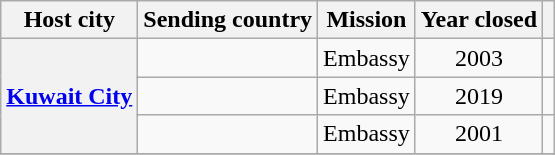<table class="wikitable plainrowheaders">
<tr>
<th scope="col">Host city</th>
<th scope="col">Sending country</th>
<th scope="col">Mission</th>
<th scope="col">Year closed</th>
<th scope="col"></th>
</tr>
<tr>
<th rowspan="3"><a href='#'>Kuwait City</a></th>
<td></td>
<td style="text-align:center;">Embassy</td>
<td style="text-align:center;">2003</td>
<td style="text-align:center;"></td>
</tr>
<tr>
<td></td>
<td style="text-align:center;">Embassy</td>
<td style="text-align:center;">2019</td>
<td style="text-align:center;"></td>
</tr>
<tr>
<td></td>
<td style="text-align:center;">Embassy</td>
<td style="text-align:center;">2001</td>
<td style="text-align:center;"></td>
</tr>
<tr>
</tr>
</table>
